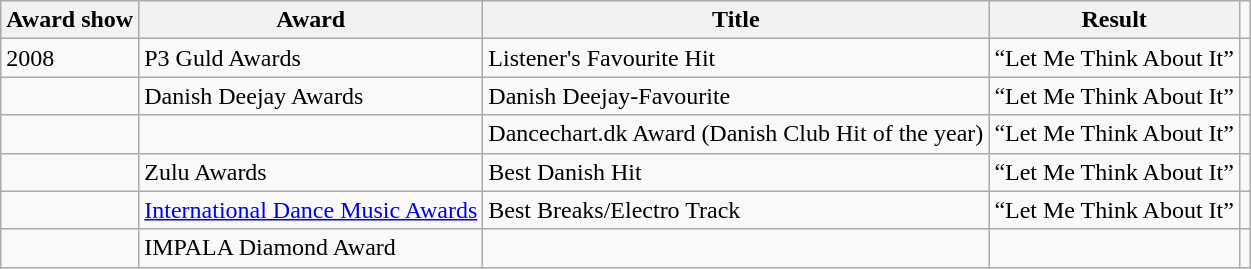<table class="wikitable">
<tr>
<th>Award show</th>
<th>Award</th>
<th>Title</th>
<th>Result</th>
</tr>
<tr>
<td>2008</td>
<td>P3 Guld Awards</td>
<td>Listener's Favourite Hit</td>
<td>“Let Me Think About It”</td>
<td></td>
</tr>
<tr>
<td></td>
<td>Danish Deejay Awards</td>
<td>Danish Deejay-Favourite</td>
<td>“Let Me Think About It”</td>
<td></td>
</tr>
<tr>
<td></td>
<td></td>
<td>Dancechart.dk Award (Danish Club Hit of the year)</td>
<td>“Let Me Think About It”</td>
<td></td>
</tr>
<tr>
<td></td>
<td>Zulu Awards</td>
<td>Best Danish Hit</td>
<td>“Let Me Think About It”</td>
<td></td>
</tr>
<tr>
<td></td>
<td><a href='#'>International Dance Music Awards</a></td>
<td>Best Breaks/Electro Track</td>
<td>“Let Me Think About It”</td>
<td></td>
</tr>
<tr>
<td></td>
<td>IMPALA Diamond Award</td>
<td></td>
<td></td>
<td></td>
</tr>
</table>
